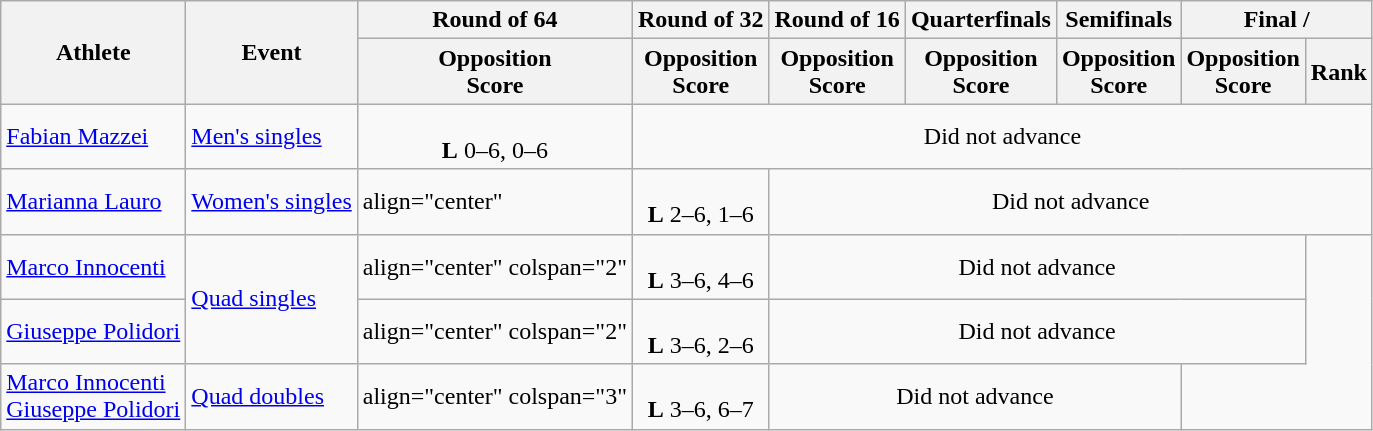<table class=wikitable>
<tr>
<th rowspan="2">Athlete</th>
<th rowspan="2">Event</th>
<th>Round of 64</th>
<th>Round of 32</th>
<th>Round of 16</th>
<th>Quarterfinals</th>
<th>Semifinals</th>
<th colspan="2">Final / </th>
</tr>
<tr>
<th>Opposition<br>Score</th>
<th>Opposition<br>Score</th>
<th>Opposition<br>Score</th>
<th>Opposition<br>Score</th>
<th>Opposition<br>Score</th>
<th>Opposition<br>Score</th>
<th>Rank</th>
</tr>
<tr>
<td><a href='#'>Fabian Mazzei</a></td>
<td><a href='#'>Men's singles</a></td>
<td align="center"><br> <strong>L</strong> 0–6, 0–6</td>
<td align="center" colspan="6">Did not advance</td>
</tr>
<tr>
<td><a href='#'>Marianna Lauro</a></td>
<td><a href='#'>Women's singles</a></td>
<td>align="center" </td>
<td align="center"><br> <strong>L</strong> 2–6, 1–6</td>
<td align="center" colspan="5">Did not advance</td>
</tr>
<tr>
<td><a href='#'>Marco Innocenti</a></td>
<td rowspan="2"><a href='#'>Quad singles</a></td>
<td>align="center" colspan="2" </td>
<td align="center"><br> <strong>L</strong> 3–6, 4–6</td>
<td align="center" colspan="4">Did not advance</td>
</tr>
<tr>
<td><a href='#'>Giuseppe Polidori</a></td>
<td>align="center" colspan="2" </td>
<td align="center"><br> <strong>L</strong> 3–6, 2–6</td>
<td align="center" colspan="4">Did not advance</td>
</tr>
<tr>
<td><a href='#'>Marco Innocenti</a><br><a href='#'>Giuseppe Polidori</a></td>
<td><a href='#'>Quad doubles</a></td>
<td>align="center" colspan="3" </td>
<td align="center"><br><strong>L</strong> 3–6, 6–7</td>
<td align="center" colspan="3">Did not advance</td>
</tr>
</table>
